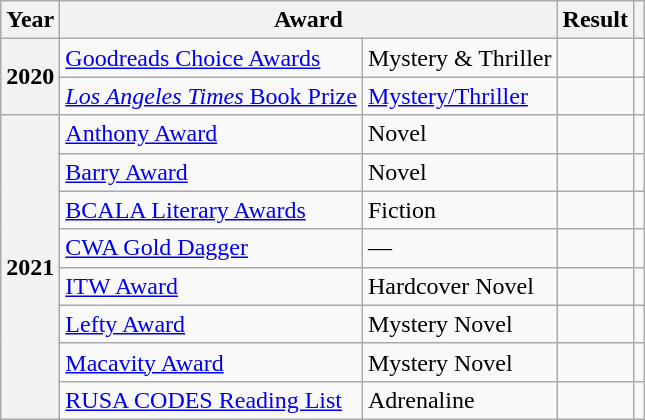<table class="wikitable sortable">
<tr>
<th>Year</th>
<th colspan="2">Award</th>
<th>Result</th>
<th></th>
</tr>
<tr>
<th rowspan="2">2020</th>
<td><a href='#'>Goodreads Choice Awards</a></td>
<td>Mystery & Thriller</td>
<td></td>
<td></td>
</tr>
<tr>
<td><a href='#'><em>Los Angeles Times</em> Book Prize</a></td>
<td><a href='#'>Mystery/Thriller</a></td>
<td></td>
<td></td>
</tr>
<tr>
<th rowspan="8">2021</th>
<td><a href='#'>Anthony Award</a></td>
<td>Novel</td>
<td></td>
<td></td>
</tr>
<tr>
<td><a href='#'>Barry Award</a></td>
<td>Novel</td>
<td></td>
<td></td>
</tr>
<tr>
<td><a href='#'>BCALA Literary Awards</a></td>
<td>Fiction</td>
<td></td>
<td></td>
</tr>
<tr>
<td><a href='#'>CWA Gold Dagger</a></td>
<td>—</td>
<td></td>
<td></td>
</tr>
<tr>
<td><a href='#'>ITW Award</a></td>
<td>Hardcover Novel</td>
<td></td>
<td></td>
</tr>
<tr>
<td><a href='#'>Lefty Award</a></td>
<td>Mystery Novel</td>
<td></td>
<td></td>
</tr>
<tr>
<td><a href='#'>Macavity Award</a></td>
<td>Mystery Novel</td>
<td></td>
<td></td>
</tr>
<tr>
<td><a href='#'>RUSA CODES Reading List</a></td>
<td>Adrenaline</td>
<td></td>
<td></td>
</tr>
</table>
